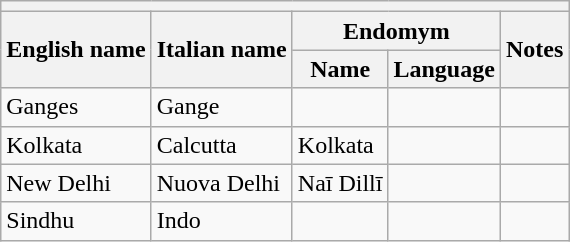<table class="wikitable sortable">
<tr>
<th colspan="5"></th>
</tr>
<tr>
<th rowspan="2">English name</th>
<th rowspan="2">Italian name</th>
<th colspan="2">Endomym</th>
<th rowspan="2">Notes</th>
</tr>
<tr>
<th>Name</th>
<th>Language</th>
</tr>
<tr>
<td>Ganges</td>
<td>Gange</td>
<td></td>
<td></td>
<td></td>
</tr>
<tr>
<td>Kolkata</td>
<td>Calcutta</td>
<td>Kolkata</td>
<td></td>
<td></td>
</tr>
<tr>
<td>New Delhi</td>
<td>Nuova Delhi</td>
<td>Naī Dillī</td>
<td></td>
<td></td>
</tr>
<tr>
<td>Sindhu</td>
<td>Indo</td>
<td></td>
<td></td>
<td></td>
</tr>
</table>
